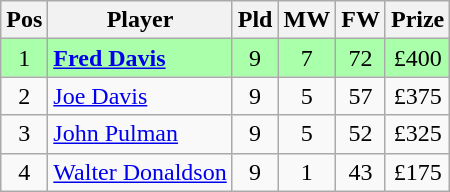<table class="wikitable" style="text-align: center;">
<tr>
<th>Pos</th>
<th>Player</th>
<th>Pld</th>
<th>MW</th>
<th>FW</th>
<th>Prize</th>
</tr>
<tr style="background:#aaffaa;">
<td>1</td>
<td style="text-align:left;"><strong> <a href='#'>Fred Davis</a></strong></td>
<td>9</td>
<td>7</td>
<td>72</td>
<td>£400</td>
</tr>
<tr>
<td>2</td>
<td style="text-align:left;"> <a href='#'>Joe Davis</a></td>
<td>9</td>
<td>5</td>
<td>57</td>
<td>£375</td>
</tr>
<tr>
<td>3</td>
<td style="text-align:left;"> <a href='#'>John Pulman</a></td>
<td>9</td>
<td>5</td>
<td>52</td>
<td>£325</td>
</tr>
<tr>
<td>4</td>
<td style="text-align:left;"> <a href='#'>Walter Donaldson</a></td>
<td>9</td>
<td>1</td>
<td>43</td>
<td>£175</td>
</tr>
</table>
